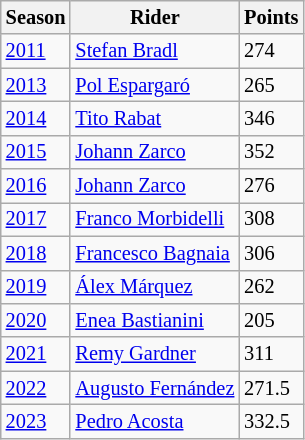<table class="wikitable" style="font-size:85%; text-align:left">
<tr>
<th>Season</th>
<th>Rider</th>
<th>Points</th>
</tr>
<tr>
<td><a href='#'>2011</a></td>
<td> <a href='#'>Stefan Bradl</a></td>
<td>274</td>
</tr>
<tr>
<td><a href='#'>2013</a></td>
<td> <a href='#'>Pol Espargaró</a></td>
<td>265</td>
</tr>
<tr>
<td><a href='#'>2014</a></td>
<td> <a href='#'>Tito Rabat</a></td>
<td>346</td>
</tr>
<tr>
<td><a href='#'>2015</a></td>
<td> <a href='#'>Johann Zarco</a></td>
<td>352</td>
</tr>
<tr>
<td><a href='#'>2016</a></td>
<td> <a href='#'>Johann Zarco</a></td>
<td>276</td>
</tr>
<tr>
<td><a href='#'>2017</a></td>
<td> <a href='#'>Franco Morbidelli</a></td>
<td>308</td>
</tr>
<tr>
<td><a href='#'>2018</a></td>
<td> <a href='#'>Francesco Bagnaia</a></td>
<td>306</td>
</tr>
<tr>
<td><a href='#'>2019</a></td>
<td> <a href='#'>Álex Márquez</a></td>
<td>262</td>
</tr>
<tr>
<td><a href='#'>2020</a></td>
<td> <a href='#'>Enea Bastianini</a></td>
<td>205</td>
</tr>
<tr>
<td><a href='#'>2021</a></td>
<td> <a href='#'>Remy Gardner</a></td>
<td>311</td>
</tr>
<tr>
<td><a href='#'>2022</a></td>
<td> <a href='#'>Augusto Fernández</a></td>
<td>271.5</td>
</tr>
<tr>
<td><a href='#'>2023</a></td>
<td> <a href='#'>Pedro Acosta</a></td>
<td>332.5</td>
</tr>
</table>
